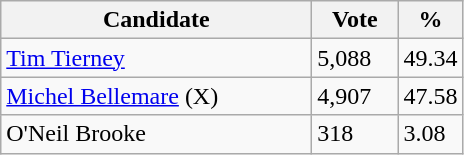<table class="wikitable">
<tr>
<th bgcolor="#DDDDFF" width="200px">Candidate</th>
<th bgcolor="#DDDDFF" width="50px">Vote</th>
<th bgcolor="#DDDDFF" width="30px">%</th>
</tr>
<tr>
<td><a href='#'>Tim Tierney</a></td>
<td>5,088</td>
<td>49.34</td>
</tr>
<tr>
<td><a href='#'>Michel Bellemare</a> (X)</td>
<td>4,907</td>
<td>47.58</td>
</tr>
<tr>
<td>O'Neil Brooke</td>
<td>318</td>
<td>3.08</td>
</tr>
</table>
